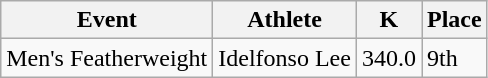<table class="wikitable">
<tr>
<th>Event</th>
<th>Athlete</th>
<th>K</th>
<th>Place</th>
</tr>
<tr>
<td>Men's Featherweight</td>
<td>Idelfonso Lee</td>
<td>340.0</td>
<td>9th</td>
</tr>
</table>
